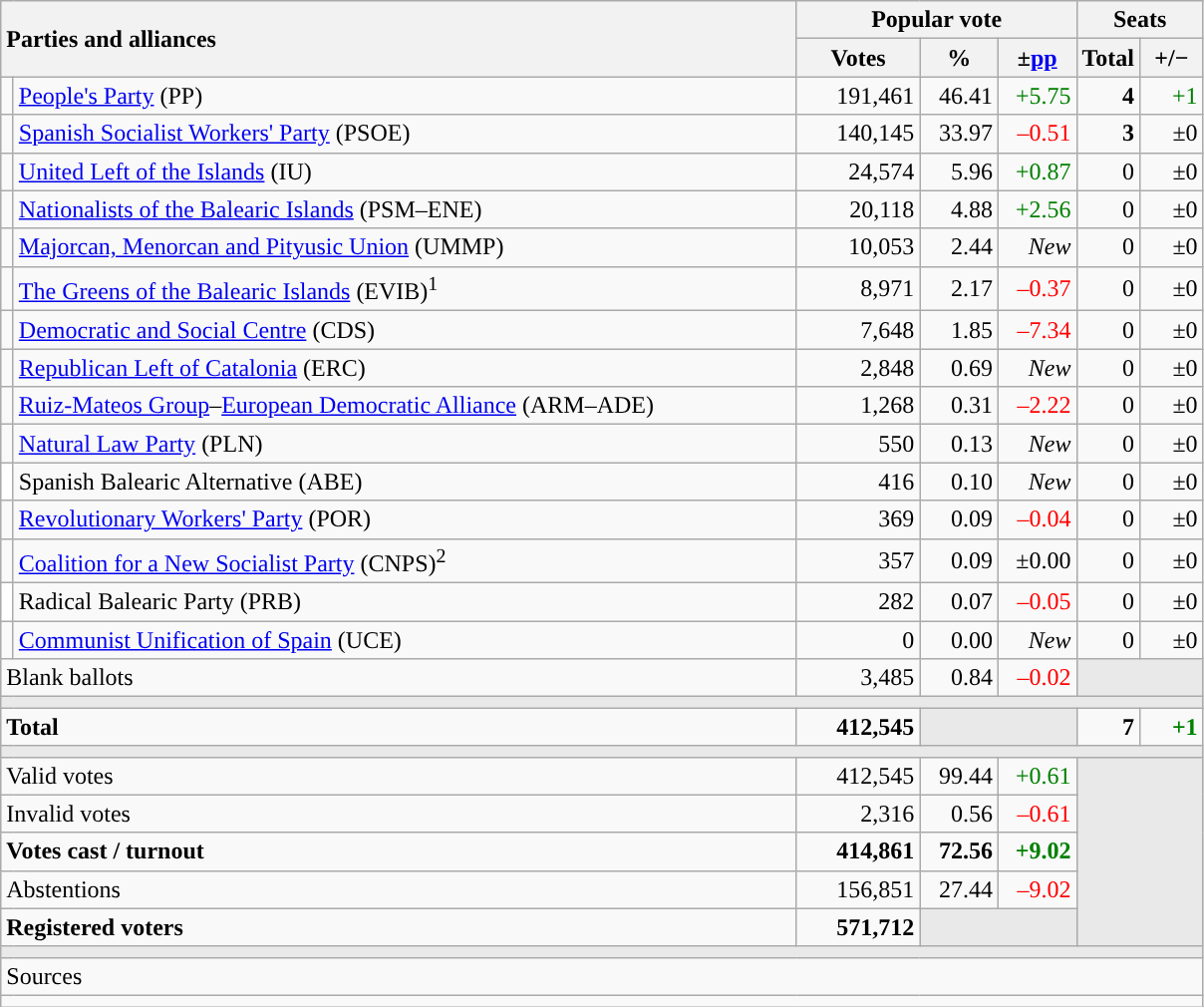<table class="wikitable" style="text-align:right;">
<tr>
<th style="text-align:left;" rowspan="2" colspan="2" width="525">Parties and alliances</th>
<th colspan="3">Popular vote</th>
<th colspan="2">Seats</th>
</tr>
<tr>
<th width="75">Votes</th>
<th width="45">%</th>
<th width="45">±<a href='#'>pp</a></th>
<th width="35">Total</th>
<th width="35">+/−</th>
</tr>
<tr>
<td width="1" style="color:inherit;background:"></td>
<td align="left"><a href='#'>People's Party</a> (PP)</td>
<td>191,461</td>
<td>46.41</td>
<td style="color:green;">+5.75</td>
<td><strong>4</strong></td>
<td style="color:green;">+1</td>
</tr>
<tr>
<td style="color:inherit;background:"></td>
<td align="left"><a href='#'>Spanish Socialist Workers' Party</a> (PSOE)</td>
<td>140,145</td>
<td>33.97</td>
<td style="color:red;">–0.51</td>
<td><strong>3</strong></td>
<td>±0</td>
</tr>
<tr>
<td style="color:inherit;background:"></td>
<td align="left"><a href='#'>United Left of the Islands</a> (IU)</td>
<td>24,574</td>
<td>5.96</td>
<td style="color:green;">+0.87</td>
<td>0</td>
<td>±0</td>
</tr>
<tr>
<td style="color:inherit;background:"></td>
<td align="left"><a href='#'>Nationalists of the Balearic Islands</a> (PSM–ENE)</td>
<td>20,118</td>
<td>4.88</td>
<td style="color:green;">+2.56</td>
<td>0</td>
<td>±0</td>
</tr>
<tr>
<td style="color:inherit;background:"></td>
<td align="left"><a href='#'>Majorcan, Menorcan and Pityusic Union</a> (UMMP)</td>
<td>10,053</td>
<td>2.44</td>
<td><em>New</em></td>
<td>0</td>
<td>±0</td>
</tr>
<tr>
<td style="color:inherit;background:"></td>
<td align="left"><a href='#'>The Greens of the Balearic Islands</a> (EVIB)<sup>1</sup></td>
<td>8,971</td>
<td>2.17</td>
<td style="color:red;">–0.37</td>
<td>0</td>
<td>±0</td>
</tr>
<tr>
<td style="color:inherit;background:"></td>
<td align="left"><a href='#'>Democratic and Social Centre</a> (CDS)</td>
<td>7,648</td>
<td>1.85</td>
<td style="color:red;">–7.34</td>
<td>0</td>
<td>±0</td>
</tr>
<tr>
<td style="color:inherit;background:"></td>
<td align="left"><a href='#'>Republican Left of Catalonia</a> (ERC)</td>
<td>2,848</td>
<td>0.69</td>
<td><em>New</em></td>
<td>0</td>
<td>±0</td>
</tr>
<tr>
<td style="color:inherit;background:"></td>
<td align="left"><a href='#'>Ruiz-Mateos Group</a>–<a href='#'>European Democratic Alliance</a> (ARM–ADE)</td>
<td>1,268</td>
<td>0.31</td>
<td style="color:red;">–2.22</td>
<td>0</td>
<td>±0</td>
</tr>
<tr>
<td style="color:inherit;background:"></td>
<td align="left"><a href='#'>Natural Law Party</a> (PLN)</td>
<td>550</td>
<td>0.13</td>
<td><em>New</em></td>
<td>0</td>
<td>±0</td>
</tr>
<tr>
<td bgcolor="white"></td>
<td align="left">Spanish Balearic Alternative (ABE)</td>
<td>416</td>
<td>0.10</td>
<td><em>New</em></td>
<td>0</td>
<td>±0</td>
</tr>
<tr>
<td style="color:inherit;background:"></td>
<td align="left"><a href='#'>Revolutionary Workers' Party</a> (POR)</td>
<td>369</td>
<td>0.09</td>
<td style="color:red;">–0.04</td>
<td>0</td>
<td>±0</td>
</tr>
<tr>
<td style="color:inherit;background:"></td>
<td align="left"><a href='#'>Coalition for a New Socialist Party</a> (CNPS)<sup>2</sup></td>
<td>357</td>
<td>0.09</td>
<td>±0.00</td>
<td>0</td>
<td>±0</td>
</tr>
<tr>
<td bgcolor="white"></td>
<td align="left">Radical Balearic Party (PRB)</td>
<td>282</td>
<td>0.07</td>
<td style="color:red;">–0.05</td>
<td>0</td>
<td>±0</td>
</tr>
<tr>
<td style="color:inherit;background:"></td>
<td align="left"><a href='#'>Communist Unification of Spain</a> (UCE)</td>
<td>0</td>
<td>0.00</td>
<td><em>New</em></td>
<td>0</td>
<td>±0</td>
</tr>
<tr>
<td align="left" colspan="2">Blank ballots</td>
<td>3,485</td>
<td>0.84</td>
<td style="color:red;">–0.02</td>
<td bgcolor="#E9E9E9" colspan="2"></td>
</tr>
<tr>
<td colspan="7" bgcolor="#E9E9E9"></td>
</tr>
<tr style="font-weight:bold;">
<td align="left" colspan="2">Total</td>
<td>412,545</td>
<td bgcolor="#E9E9E9" colspan="2"></td>
<td>7</td>
<td style="color:green;">+1</td>
</tr>
<tr>
<td colspan="7" bgcolor="#E9E9E9"></td>
</tr>
<tr>
<td align="left" colspan="2">Valid votes</td>
<td>412,545</td>
<td>99.44</td>
<td style="color:green;">+0.61</td>
<td bgcolor="#E9E9E9" colspan="2" rowspan="5"></td>
</tr>
<tr>
<td align="left" colspan="2">Invalid votes</td>
<td>2,316</td>
<td>0.56</td>
<td style="color:red;">–0.61</td>
</tr>
<tr style="font-weight:bold;">
<td align="left" colspan="2">Votes cast / turnout</td>
<td>414,861</td>
<td>72.56</td>
<td style="color:green;">+9.02</td>
</tr>
<tr>
<td align="left" colspan="2">Abstentions</td>
<td>156,851</td>
<td>27.44</td>
<td style="color:red;">–9.02</td>
</tr>
<tr style="font-weight:bold;">
<td align="left" colspan="2">Registered voters</td>
<td>571,712</td>
<td bgcolor="#E9E9E9" colspan="2"></td>
</tr>
<tr>
<td colspan="7" bgcolor="#E9E9E9"></td>
</tr>
<tr>
<td align="left" colspan="7">Sources</td>
</tr>
<tr>
<td colspan="7" style="text-align:left; max-width:790px;"></td>
</tr>
</table>
